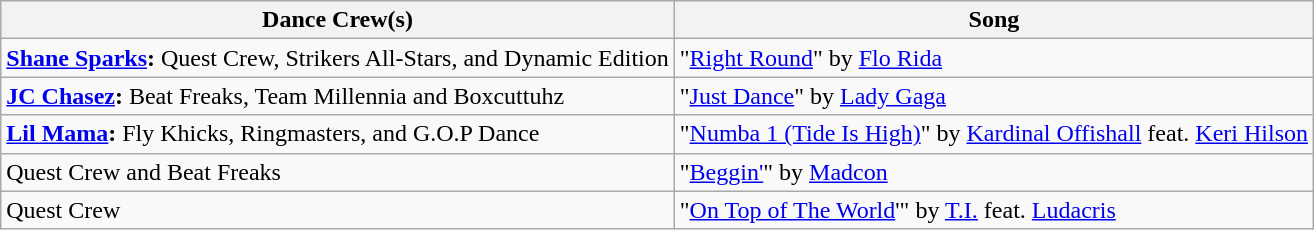<table class="wikitable">
<tr>
<th>Dance Crew(s)</th>
<th>Song</th>
</tr>
<tr>
<td><strong><a href='#'>Shane Sparks</a>:</strong> Quest Crew, Strikers All-Stars, and Dynamic Edition</td>
<td>"<a href='#'>Right Round</a>" by <a href='#'>Flo Rida</a></td>
</tr>
<tr>
<td><strong><a href='#'>JC Chasez</a>:</strong> Beat Freaks, Team Millennia and Boxcuttuhz</td>
<td>"<a href='#'>Just Dance</a>" by <a href='#'>Lady Gaga</a></td>
</tr>
<tr>
<td><strong><a href='#'>Lil Mama</a>:</strong> Fly Khicks, Ringmasters, and G.O.P Dance</td>
<td>"<a href='#'>Numba 1 (Tide Is High)</a>" by <a href='#'>Kardinal Offishall</a> feat. <a href='#'>Keri Hilson</a></td>
</tr>
<tr>
<td>Quest Crew and Beat Freaks</td>
<td>"<a href='#'>Beggin'</a>" by <a href='#'>Madcon</a></td>
</tr>
<tr>
<td>Quest Crew</td>
<td>"<a href='#'>On Top of The World</a>'" by <a href='#'>T.I.</a> feat. <a href='#'>Ludacris</a></td>
</tr>
</table>
